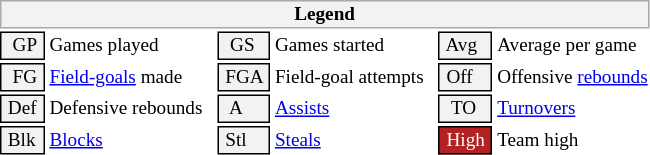<table class="toccolours" style="font-size: 80%; white-space: nowrap;">
<tr>
<th colspan="6" style="background-color: #F2F2F2; border: 1px solid #AAAAAA;">Legend</th>
</tr>
<tr>
<td style="background-color: #F2F2F2; border: 1px solid black;">  GP </td>
<td>Games played</td>
<td style="background-color: #F2F2F2; border: 1px solid black">  GS </td>
<td>Games started</td>
<td style="background-color: #F2F2F2; border: 1px solid black"> Avg </td>
<td>Average per game</td>
</tr>
<tr>
<td style="background-color: #F2F2F2; border: 1px solid black">  FG </td>
<td style="padding-right: 8px"><a href='#'>Field-goals</a> made</td>
<td style="background-color: #F2F2F2; border: 1px solid black"> FGA </td>
<td style="padding-right: 8px">Field-goal attempts</td>
<td style="background-color: #F2F2F2; border: 1px solid black;"> Off </td>
<td>Offensive <a href='#'>rebounds</a></td>
</tr>
<tr>
<td style="background-color: #F2F2F2; border: 1px solid black;"> Def </td>
<td style="padding-right: 8px">Defensive rebounds</td>
<td style="background-color: #F2F2F2; border: 1px solid black">  A </td>
<td style="padding-right: 8px"><a href='#'>Assists</a></td>
<td style="background-color: #F2F2F2; border: 1px solid black">  TO</td>
<td><a href='#'>Turnovers</a></td>
</tr>
<tr>
<td style="background-color: #F2F2F2; border: 1px solid black;"> Blk </td>
<td><a href='#'>Blocks</a></td>
<td style="background-color: #F2F2F2; border: 1px solid black"> Stl </td>
<td><a href='#'>Steals</a></td>
<td style="background:#B22222; color:#ffffff; border: 1px solid black"> High </td>
<td>Team high</td>
</tr>
<tr>
</tr>
</table>
